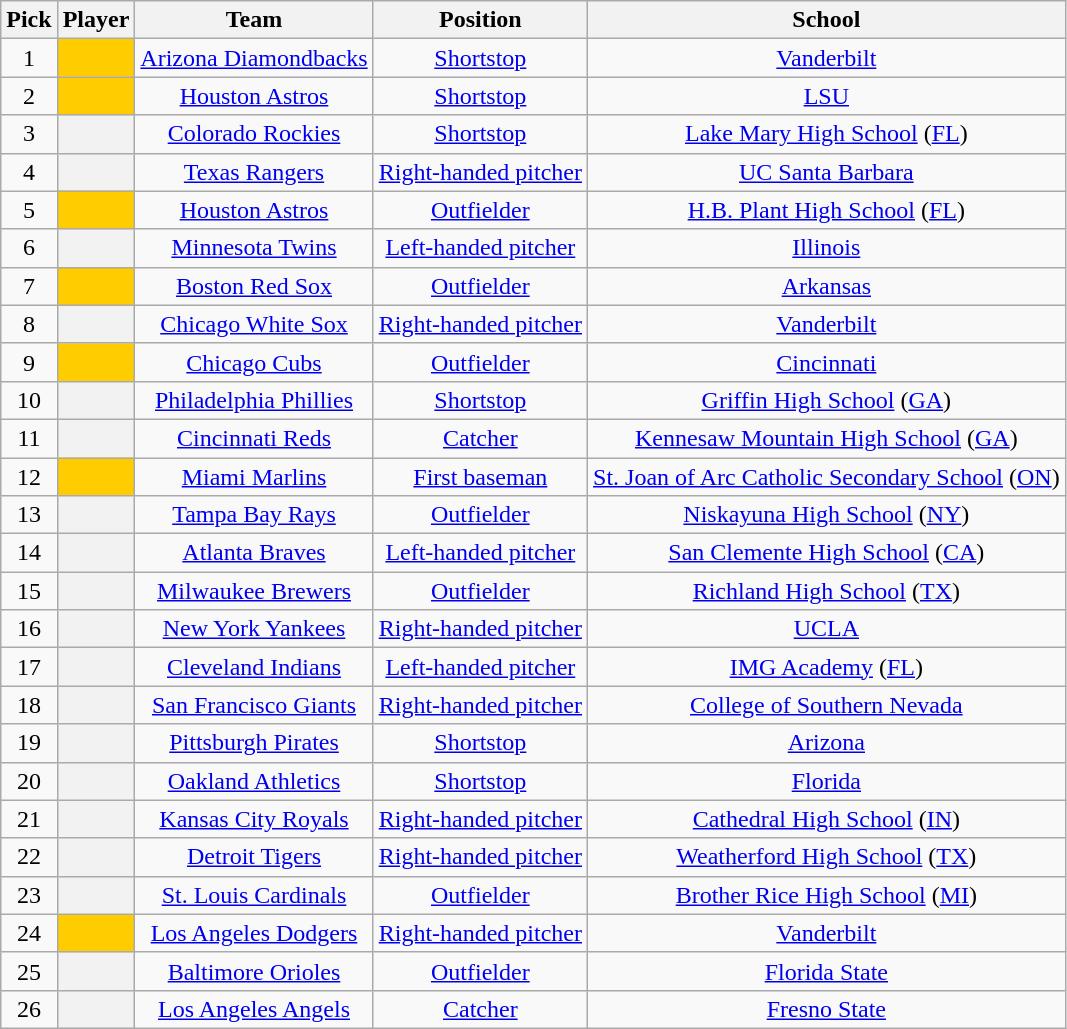<table class="wikitable sortable plainrowheaders" style="text-align:center; width=74%">
<tr>
<th scope="col">Pick</th>
<th scope="col">Player</th>
<th scope="col">Team</th>
<th scope="col">Position</th>
<th scope="col">School</th>
</tr>
<tr>
<td>1</td>
<th scope="row" style="text-align:center;background:#fc0"></th>
<td><a href='#'>Arizona Diamondbacks</a></td>
<td><a href='#'>Shortstop</a></td>
<td><a href='#'>Vanderbilt</a></td>
</tr>
<tr>
<td>2</td>
<th scope="row" style="text-align:center;background:#fc0"></th>
<td><a href='#'>Houston Astros</a></td>
<td><a href='#'>Shortstop</a></td>
<td><a href='#'>LSU</a></td>
</tr>
<tr>
<td>3</td>
<th scope="row" style="text-align:center"></th>
<td><a href='#'>Colorado Rockies</a></td>
<td><a href='#'>Shortstop</a></td>
<td><a href='#'>Lake Mary High School</a> (<a href='#'>FL</a>)</td>
</tr>
<tr>
<td>4</td>
<th scope="row" style="text-align:center"></th>
<td><a href='#'>Texas Rangers</a></td>
<td><a href='#'>Right-handed pitcher</a></td>
<td><a href='#'>UC Santa Barbara</a></td>
</tr>
<tr>
<td>5</td>
<th scope="row" style="text-align:center;background:#fc0"></th>
<td><a href='#'>Houston Astros</a></td>
<td><a href='#'>Outfielder</a></td>
<td><a href='#'>H.B. Plant High School</a> (<a href='#'>FL</a>)</td>
</tr>
<tr>
<td>6</td>
<th scope="row" style="text-align:center"></th>
<td><a href='#'>Minnesota Twins</a></td>
<td><a href='#'>Left-handed pitcher</a></td>
<td><a href='#'>Illinois</a></td>
</tr>
<tr>
<td>7</td>
<th scope="row" style="text-align:center;background:#fc0"></th>
<td><a href='#'>Boston Red Sox</a></td>
<td><a href='#'>Outfielder</a></td>
<td><a href='#'>Arkansas</a></td>
</tr>
<tr>
<td>8</td>
<th scope="row" style="text-align:center"></th>
<td><a href='#'>Chicago White Sox</a></td>
<td><a href='#'>Right-handed pitcher</a></td>
<td><a href='#'>Vanderbilt</a></td>
</tr>
<tr>
<td>9</td>
<th scope="row" style="text-align:center;background:#fc0"></th>
<td><a href='#'>Chicago Cubs</a></td>
<td><a href='#'>Outfielder</a></td>
<td><a href='#'>Cincinnati</a></td>
</tr>
<tr>
<td>10</td>
<th scope="row" style="text-align:center"></th>
<td><a href='#'>Philadelphia Phillies</a></td>
<td><a href='#'>Shortstop</a></td>
<td><a href='#'>Griffin High School</a> (<a href='#'>GA</a>)</td>
</tr>
<tr>
<td>11</td>
<th scope="row" style="text-align:center"></th>
<td><a href='#'>Cincinnati Reds</a></td>
<td><a href='#'>Catcher</a></td>
<td><a href='#'>Kennesaw Mountain High School</a> (<a href='#'>GA</a>)</td>
</tr>
<tr>
<td>12</td>
<th scope="row" style="text-align:center; background-color:#FFCC00"></th>
<td><a href='#'>Miami Marlins</a></td>
<td><a href='#'>First baseman</a></td>
<td><a href='#'>St. Joan of Arc Catholic Secondary School</a> (<a href='#'>ON</a>)</td>
</tr>
<tr>
<td>13</td>
<th scope="row" style="text-align:center"></th>
<td><a href='#'>Tampa Bay Rays</a></td>
<td><a href='#'>Outfielder</a></td>
<td><a href='#'>Niskayuna High School</a> (<a href='#'>NY</a>)</td>
</tr>
<tr>
<td>14</td>
<th scope="row" style="text-align:center"></th>
<td><a href='#'>Atlanta Braves</a></td>
<td><a href='#'>Left-handed pitcher</a></td>
<td><a href='#'>San Clemente High School</a> (<a href='#'>CA</a>)</td>
</tr>
<tr>
<td>15</td>
<th scope="row" style="text-align:center"></th>
<td><a href='#'>Milwaukee Brewers</a></td>
<td><a href='#'>Outfielder</a></td>
<td><a href='#'>Richland High School</a> (<a href='#'>TX</a>)</td>
</tr>
<tr>
<td>16</td>
<th scope="row" style="text-align:center"></th>
<td><a href='#'>New York Yankees</a></td>
<td><a href='#'>Right-handed pitcher</a></td>
<td><a href='#'>UCLA</a></td>
</tr>
<tr>
<td>17</td>
<th scope="row" style="text-align:center"></th>
<td><a href='#'>Cleveland Indians</a></td>
<td><a href='#'>Left-handed pitcher</a></td>
<td><a href='#'>IMG Academy</a> (<a href='#'>FL</a>)</td>
</tr>
<tr>
<td>18</td>
<th scope="row" style="text-align:center"></th>
<td><a href='#'>San Francisco Giants</a></td>
<td><a href='#'>Right-handed pitcher</a></td>
<td><a href='#'>College of Southern Nevada</a></td>
</tr>
<tr>
<td>19</td>
<th scope="row" style="text-align:center"></th>
<td><a href='#'>Pittsburgh Pirates</a></td>
<td><a href='#'>Shortstop</a></td>
<td><a href='#'>Arizona</a></td>
</tr>
<tr>
<td>20</td>
<th scope="row" style="text-align:center"></th>
<td><a href='#'>Oakland Athletics</a></td>
<td><a href='#'>Shortstop</a></td>
<td><a href='#'>Florida</a></td>
</tr>
<tr>
<td>21</td>
<th scope="row" style="text-align:center"></th>
<td><a href='#'>Kansas City Royals</a></td>
<td><a href='#'>Right-handed pitcher</a></td>
<td><a href='#'>Cathedral High School</a> (<a href='#'>IN</a>)</td>
</tr>
<tr>
<td>22</td>
<th scope="row" style="text-align:center"></th>
<td><a href='#'>Detroit Tigers</a></td>
<td><a href='#'>Right-handed pitcher</a></td>
<td><a href='#'>Weatherford High School</a> (<a href='#'>TX</a>)</td>
</tr>
<tr>
<td>23</td>
<th scope="row" style="text-align:center"></th>
<td><a href='#'>St. Louis Cardinals</a></td>
<td><a href='#'>Outfielder</a></td>
<td><a href='#'>Brother Rice High School</a> (<a href='#'>MI</a>)</td>
</tr>
<tr>
<td>24</td>
<th scope="row" style="text-align:center;background:#fc0"></th>
<td><a href='#'>Los Angeles Dodgers</a></td>
<td><a href='#'>Right-handed pitcher</a></td>
<td><a href='#'>Vanderbilt</a></td>
</tr>
<tr>
<td>25</td>
<th scope="row" style="text-align:center"></th>
<td><a href='#'>Baltimore Orioles</a></td>
<td><a href='#'>Outfielder</a></td>
<td><a href='#'>Florida State</a></td>
</tr>
<tr>
<td>26</td>
<th scope="row" style="text-align:center"></th>
<td><a href='#'>Los Angeles Angels</a></td>
<td><a href='#'>Catcher</a></td>
<td><a href='#'>Fresno State</a></td>
</tr>
</table>
